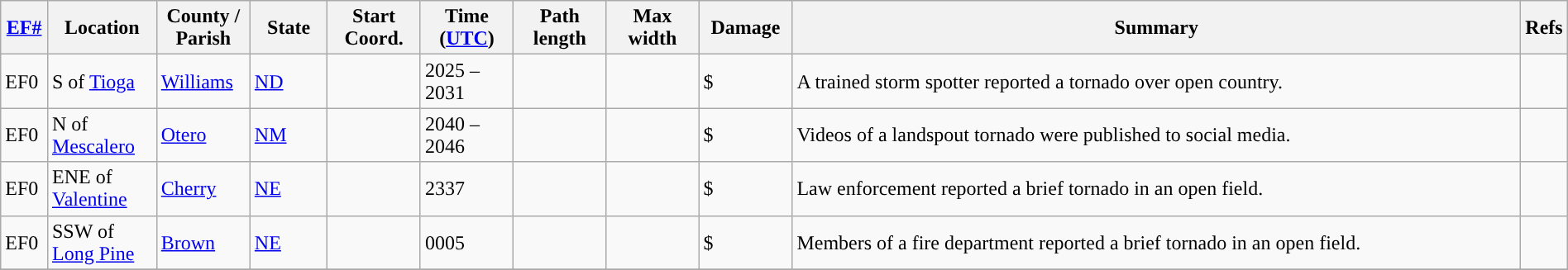<table class="wikitable sortable" style="width:100%;">
<tr>
<th scope="col" width="3%" align="center"><a href='#'>EF#</a></th>
<th scope="col" width="7%" align="center" class="unsortable">Location</th>
<th scope="col" width="6%" align="center" class="unsortable">County / Parish</th>
<th scope="col" width="5%" align="center">State</th>
<th scope="col" width="6%" align="center">Start Coord.</th>
<th scope="col" width="6%" align="center">Time (<a href='#'>UTC</a>)</th>
<th scope="col" width="6%" align="center">Path length</th>
<th scope="col" width="6%" align="center">Max width</th>
<th scope="col" width="6%" align="center">Damage</th>
<th scope="col" width="48%" class="unsortable" align="center">Summary</th>
<th scope="col" width="48%" class="unsortable" align="center">Refs</th>
</tr>
<tr>
<td>EF0</td>
<td>S of <a href='#'>Tioga</a></td>
<td><a href='#'>Williams</a></td>
<td><a href='#'>ND</a></td>
<td></td>
<td>2025 – 2031</td>
<td></td>
<td></td>
<td>$</td>
<td>A trained storm spotter reported a tornado over open country.</td>
<td></td>
</tr>
<tr>
<td>EF0</td>
<td>N of <a href='#'>Mescalero</a></td>
<td><a href='#'>Otero</a></td>
<td><a href='#'>NM</a></td>
<td></td>
<td>2040 – 2046</td>
<td></td>
<td></td>
<td>$</td>
<td>Videos of a landspout tornado were published to social media.</td>
<td></td>
</tr>
<tr>
<td>EF0</td>
<td>ENE of <a href='#'>Valentine</a></td>
<td><a href='#'>Cherry</a></td>
<td><a href='#'>NE</a></td>
<td></td>
<td>2337</td>
<td></td>
<td></td>
<td>$</td>
<td>Law enforcement reported a brief tornado in an open field.</td>
<td></td>
</tr>
<tr>
<td>EF0</td>
<td>SSW of <a href='#'>Long Pine</a></td>
<td><a href='#'>Brown</a></td>
<td><a href='#'>NE</a></td>
<td></td>
<td>0005</td>
<td></td>
<td></td>
<td>$</td>
<td>Members of a fire department reported a brief tornado in an open field.</td>
<td></td>
</tr>
<tr>
</tr>
</table>
